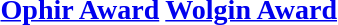<table>
<tr valign="top">
<td><br><h3><a href='#'>Ophir Award</a></h3></td>
<td><br><h3><a href='#'>Wolgin Award</a></h3></td>
</tr>
</table>
